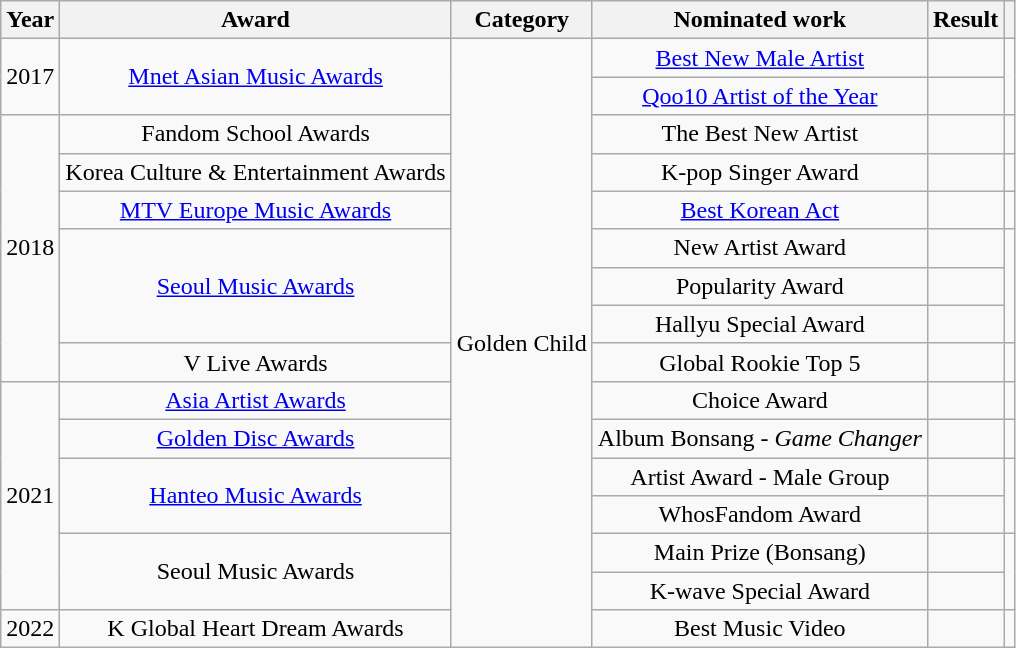<table class="sortable wikitable" style="text-align:center">
<tr>
<th scope="col">Year</th>
<th>Award</th>
<th scope="col">Category</th>
<th>Nominated work</th>
<th scope="col">Result</th>
<th class=unsortable></th>
</tr>
<tr>
<td rowspan="2">2017</td>
<td rowspan="2"><a href='#'>Mnet Asian Music Awards</a></td>
<td rowspan="16">Golden Child</td>
<td><a href='#'>Best New Male Artist</a></td>
<td></td>
<td rowspan="2"></td>
</tr>
<tr>
<td><a href='#'>Qoo10 Artist of the Year</a></td>
<td></td>
</tr>
<tr>
<td rowspan="7">2018</td>
<td>Fandom School Awards</td>
<td>The Best New Artist</td>
<td></td>
<td></td>
</tr>
<tr>
<td>Korea Culture & Entertainment Awards</td>
<td>K-pop Singer Award</td>
<td></td>
<td></td>
</tr>
<tr>
<td><a href='#'>MTV Europe Music Awards</a></td>
<td><a href='#'>Best Korean Act</a></td>
<td></td>
<td></td>
</tr>
<tr>
<td rowspan="3"><a href='#'>Seoul Music Awards</a></td>
<td>New Artist Award</td>
<td></td>
<td rowspan="3"></td>
</tr>
<tr>
<td>Popularity Award</td>
<td></td>
</tr>
<tr>
<td>Hallyu Special Award</td>
<td></td>
</tr>
<tr>
<td>V Live Awards</td>
<td>Global Rookie Top 5</td>
<td></td>
<td></td>
</tr>
<tr>
<td rowspan="6">2021</td>
<td><a href='#'>Asia Artist Awards</a></td>
<td>Choice Award</td>
<td></td>
<td></td>
</tr>
<tr>
<td><a href='#'>Golden Disc Awards</a></td>
<td>Album Bonsang - <em>Game Changer</em></td>
<td></td>
<td></td>
</tr>
<tr>
<td rowspan="2"><a href='#'>Hanteo Music Awards</a></td>
<td>Artist Award - Male Group</td>
<td></td>
<td rowspan="2"></td>
</tr>
<tr>
<td>WhosFandom Award</td>
<td></td>
</tr>
<tr>
<td rowspan="2">Seoul Music Awards</td>
<td Main Prize (Bonsang)>Main Prize (Bonsang)</td>
<td></td>
<td rowspan="2"></td>
</tr>
<tr>
<td K-wave Special Award>K-wave Special Award</td>
<td></td>
</tr>
<tr>
<td>2022</td>
<td>K Global Heart Dream Awards</td>
<td>Best Music Video</td>
<td></td>
<td></td>
</tr>
</table>
